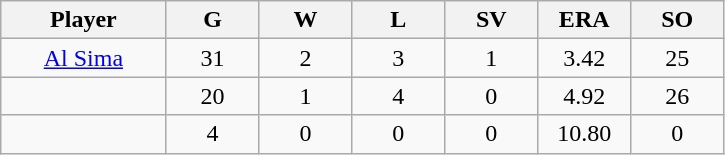<table class="wikitable sortable">
<tr>
<th bgcolor="#DDDDFF" width="16%">Player</th>
<th bgcolor="#DDDDFF" width="9%">G</th>
<th bgcolor="#DDDDFF" width="9%">W</th>
<th bgcolor="#DDDDFF" width="9%">L</th>
<th bgcolor="#DDDDFF" width="9%">SV</th>
<th bgcolor="#DDDDFF" width="9%">ERA</th>
<th bgcolor="#DDDDFF" width="9%">SO</th>
</tr>
<tr align="center">
<td><a href='#'>Al Sima</a></td>
<td>31</td>
<td>2</td>
<td>3</td>
<td>1</td>
<td>3.42</td>
<td>25</td>
</tr>
<tr align="center">
<td></td>
<td>20</td>
<td>1</td>
<td>4</td>
<td>0</td>
<td>4.92</td>
<td>26</td>
</tr>
<tr align="center">
<td></td>
<td>4</td>
<td>0</td>
<td>0</td>
<td>0</td>
<td>10.80</td>
<td>0</td>
</tr>
</table>
